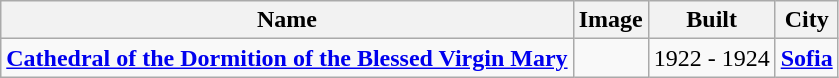<table class="sortable wikitable">
<tr>
<th>Name</th>
<th>Image</th>
<th>Built</th>
<th>City</th>
</tr>
<tr align="center">
<td><strong><a href='#'>Cathedral of the Dormition of the Blessed Virgin Mary</a></strong></td>
<td></td>
<td>1922 - 1924</td>
<td><strong><a href='#'>Sofia</a></strong></td>
</tr>
</table>
